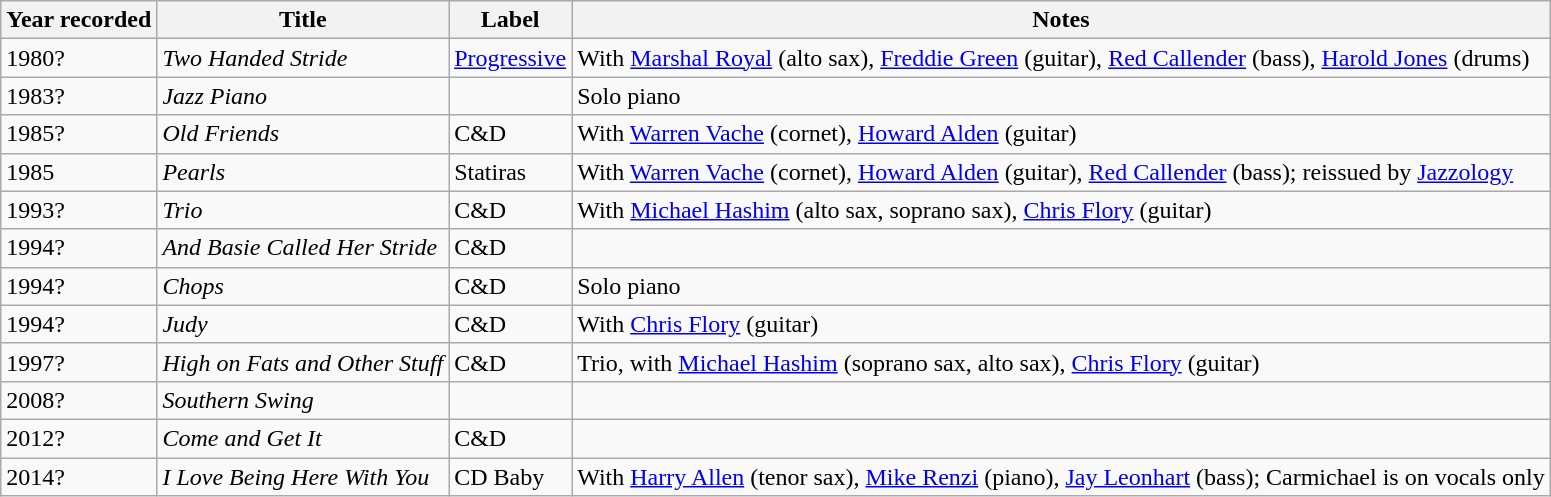<table class="wikitable sortable">
<tr>
<th>Year recorded</th>
<th>Title</th>
<th>Label</th>
<th>Notes</th>
</tr>
<tr>
<td>1980?</td>
<td><em>Two Handed Stride</em></td>
<td><a href='#'>Progressive</a></td>
<td>With <a href='#'>Marshal Royal</a> (alto sax), <a href='#'>Freddie Green</a> (guitar), <a href='#'>Red Callender</a> (bass), <a href='#'>Harold Jones</a> (drums)</td>
</tr>
<tr>
<td>1983?</td>
<td><em>Jazz Piano</em></td>
<td></td>
<td>Solo piano</td>
</tr>
<tr>
<td>1985?</td>
<td><em>Old Friends</em></td>
<td>C&D</td>
<td>With <a href='#'>Warren Vache</a> (cornet), <a href='#'>Howard Alden</a> (guitar)</td>
</tr>
<tr>
<td>1985</td>
<td><em>Pearls</em></td>
<td>Statiras</td>
<td>With <a href='#'>Warren Vache</a> (cornet), <a href='#'>Howard Alden</a> (guitar), <a href='#'>Red Callender</a> (bass); reissued by <a href='#'>Jazzology</a></td>
</tr>
<tr>
<td>1993?</td>
<td><em>Trio</em></td>
<td>C&D</td>
<td>With <a href='#'>Michael Hashim</a> (alto sax, soprano sax), <a href='#'>Chris Flory</a> (guitar)</td>
</tr>
<tr>
<td>1994?</td>
<td><em>And Basie Called Her Stride</em></td>
<td>C&D</td>
<td></td>
</tr>
<tr>
<td>1994?</td>
<td><em>Chops</em></td>
<td>C&D</td>
<td>Solo piano</td>
</tr>
<tr>
<td>1994?</td>
<td><em>Judy</em></td>
<td>C&D</td>
<td>With <a href='#'>Chris Flory</a> (guitar)</td>
</tr>
<tr>
<td>1997?</td>
<td><em>High on Fats and Other Stuff</em></td>
<td>C&D</td>
<td>Trio, with <a href='#'>Michael Hashim</a> (soprano sax, alto sax), <a href='#'>Chris Flory</a> (guitar)</td>
</tr>
<tr>
<td>2008?</td>
<td><em>Southern Swing</em></td>
<td></td>
<td></td>
</tr>
<tr>
<td>2012?</td>
<td><em>Come and Get It</em></td>
<td>C&D</td>
<td></td>
</tr>
<tr>
<td>2014?</td>
<td><em>I Love Being Here With You</em></td>
<td>CD Baby</td>
<td>With <a href='#'>Harry Allen</a> (tenor sax), <a href='#'>Mike Renzi</a> (piano), <a href='#'>Jay Leonhart</a> (bass); Carmichael is on vocals only</td>
</tr>
</table>
